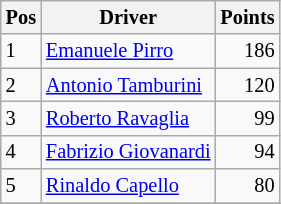<table class="wikitable" style="font-size: 85%;">
<tr>
<th>Pos</th>
<th>Driver</th>
<th>Points</th>
</tr>
<tr>
<td>1</td>
<td> <a href='#'>Emanuele Pirro</a></td>
<td align="right">186</td>
</tr>
<tr>
<td>2</td>
<td> <a href='#'>Antonio Tamburini</a></td>
<td align="right">120</td>
</tr>
<tr>
<td>3</td>
<td> <a href='#'>Roberto Ravaglia</a></td>
<td align="right">99</td>
</tr>
<tr>
<td>4</td>
<td> <a href='#'>Fabrizio Giovanardi</a></td>
<td align="right">94</td>
</tr>
<tr>
<td>5</td>
<td> <a href='#'>Rinaldo Capello</a></td>
<td align="right">80</td>
</tr>
<tr>
</tr>
</table>
